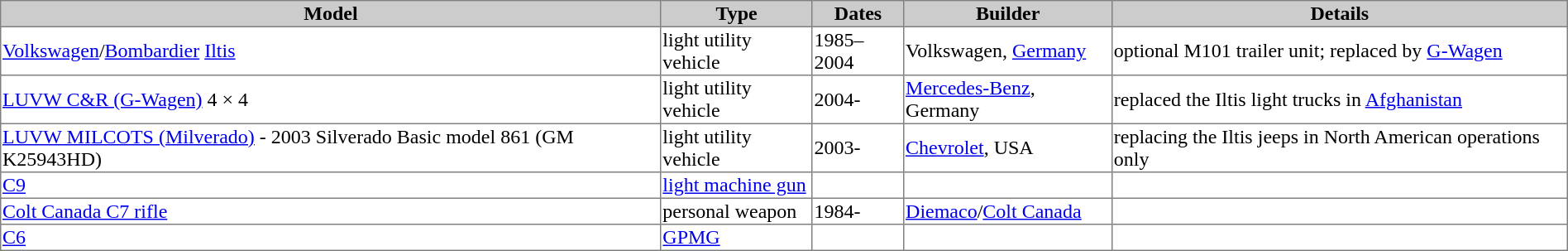<table border=1 style="border-collapse: collapse;">
<tr style="background:#ccc;">
<th>Model</th>
<th>Type</th>
<th>Dates</th>
<th>Builder</th>
<th>Details</th>
</tr>
<tr>
<td><a href='#'>Volkswagen</a>/<a href='#'>Bombardier</a> <a href='#'>Iltis</a></td>
<td>light utility vehicle</td>
<td>1985–2004</td>
<td>Volkswagen, <a href='#'>Germany</a></td>
<td>optional M101 trailer unit; replaced by <a href='#'>G-Wagen</a></td>
</tr>
<tr>
<td><a href='#'>LUVW C&R (G-Wagen)</a> 4 × 4</td>
<td>light utility vehicle</td>
<td>2004-</td>
<td><a href='#'>Mercedes-Benz</a>, Germany</td>
<td>replaced the Iltis light trucks in <a href='#'>Afghanistan</a></td>
</tr>
<tr>
<td><a href='#'>LUVW MILCOTS (Milverado)</a> - 2003 Silverado Basic model 861 (GM K25943HD)</td>
<td>light utility vehicle</td>
<td>2003-</td>
<td><a href='#'>Chevrolet</a>, USA</td>
<td>replacing the Iltis jeeps in North American operations only</td>
</tr>
<tr>
<td><a href='#'>C9</a></td>
<td><a href='#'>light machine gun</a></td>
<td></td>
<td></td>
<td></td>
</tr>
<tr>
<td><a href='#'>Colt Canada C7 rifle</a></td>
<td>personal weapon</td>
<td>1984-</td>
<td><a href='#'>Diemaco</a>/<a href='#'>Colt Canada</a></td>
<td></td>
</tr>
<tr>
<td><a href='#'>C6</a></td>
<td><a href='#'>GPMG</a></td>
<td></td>
<td></td>
<td></td>
</tr>
</table>
